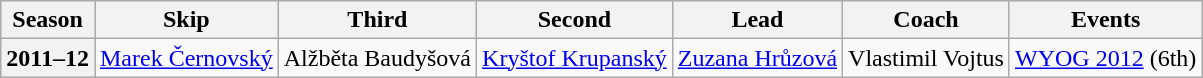<table class="wikitable">
<tr>
<th scope="col">Season</th>
<th scope="col">Skip</th>
<th scope="col">Third</th>
<th scope="col">Second</th>
<th scope="col">Lead</th>
<th scope="col">Coach</th>
<th scope="col">Events</th>
</tr>
<tr>
<th scope="row">2011–12</th>
<td><a href='#'>Marek Černovský</a></td>
<td>Alžběta Baudyšová</td>
<td><a href='#'>Kryštof Krupanský</a></td>
<td><a href='#'>Zuzana Hrůzová</a></td>
<td>Vlastimil Vojtus</td>
<td><a href='#'>WYOG 2012</a> (6th)</td>
</tr>
</table>
